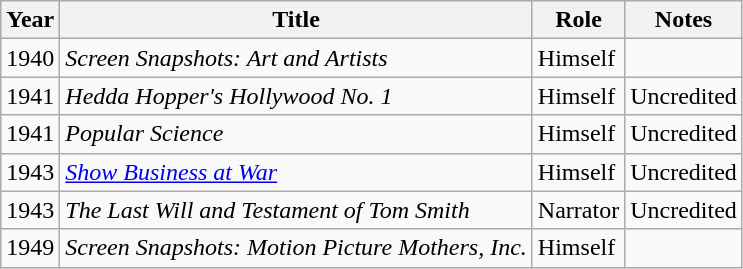<table class="wikitable sortable">
<tr>
<th>Year</th>
<th>Title</th>
<th>Role</th>
<th>Notes</th>
</tr>
<tr>
<td>1940</td>
<td><em>Screen Snapshots: Art and Artists</em></td>
<td>Himself</td>
<td></td>
</tr>
<tr>
<td>1941</td>
<td><em>Hedda Hopper's Hollywood No. 1</em></td>
<td>Himself</td>
<td>Uncredited</td>
</tr>
<tr>
<td>1941</td>
<td><em>Popular Science</em></td>
<td>Himself</td>
<td>Uncredited</td>
</tr>
<tr>
<td>1943</td>
<td><em><a href='#'>Show Business at War</a></em></td>
<td>Himself</td>
<td>Uncredited</td>
</tr>
<tr>
<td>1943</td>
<td><em>The Last Will and Testament of Tom Smith</em></td>
<td>Narrator</td>
<td>Uncredited</td>
</tr>
<tr>
<td>1949</td>
<td><em>Screen Snapshots: Motion Picture Mothers, Inc.</em></td>
<td>Himself</td>
<td></td>
</tr>
</table>
